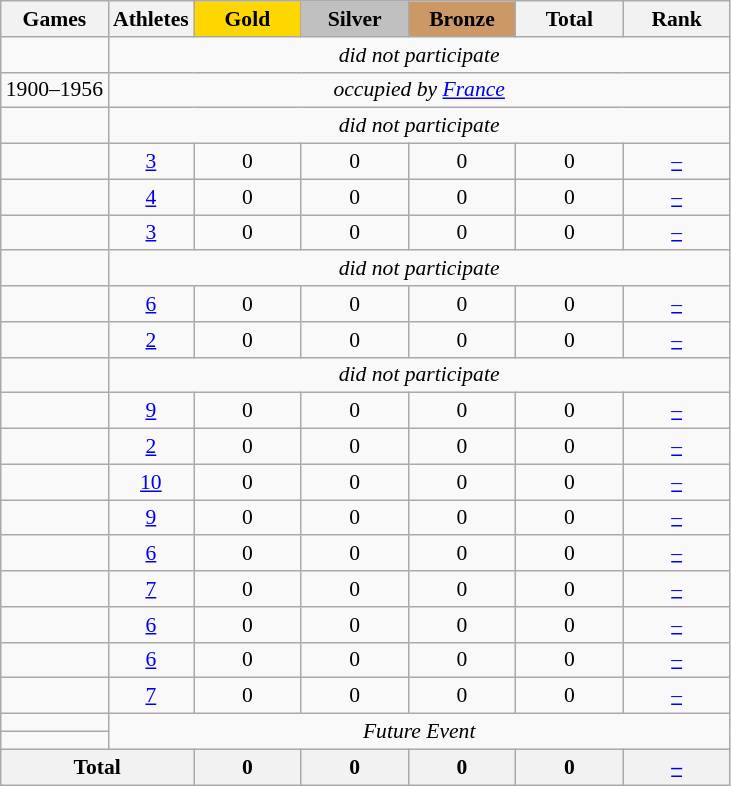<table class="wikitable" style="text-align:center; font-size:90%;">
<tr>
<th>Games</th>
<th>Athletes</th>
<td style="background:gold; width:4.5em; font-weight:bold;">Gold</td>
<td style="background:silver; width:4.5em; font-weight:bold;">Silver</td>
<td style="background:#cc9966; width:4.5em; font-weight:bold;">Bronze</td>
<th style="width:4.5em; font-weight:bold;">Total</th>
<th style="width:4.5em; font-weight:bold;">Rank</th>
</tr>
<tr align=center>
<td align=left></td>
<td colspan=6;><em>did not participate</em></td>
</tr>
<tr align=center>
<td align=left>1900–1956</td>
<td colspan=6><em>occupied by  <a href='#'>France</a></em></td>
</tr>
<tr align=center>
<td align=left></td>
<td colspan=6;><em>did not participate</em></td>
</tr>
<tr align=center>
<td align=left></td>
<td><a href='#'>3</a></td>
<td>0</td>
<td>0</td>
<td>0</td>
<td>0</td>
<td><a href='#'>–</a></td>
</tr>
<tr align=center>
<td align=left></td>
<td><a href='#'>4</a></td>
<td>0</td>
<td>0</td>
<td>0</td>
<td>0</td>
<td><a href='#'>–</a></td>
</tr>
<tr align=center>
<td align=left></td>
<td><a href='#'>3</a></td>
<td>0</td>
<td>0</td>
<td>0</td>
<td>0</td>
<td><a href='#'>–</a></td>
</tr>
<tr align=center>
<td align=left></td>
<td colspan=6><em>did not participate</em></td>
</tr>
<tr align=center>
<td align=left></td>
<td><a href='#'>6</a></td>
<td>0</td>
<td>0</td>
<td>0</td>
<td>0</td>
<td><a href='#'>–</a></td>
</tr>
<tr align=center>
<td align=left></td>
<td><a href='#'>2</a></td>
<td>0</td>
<td>0</td>
<td>0</td>
<td>0</td>
<td><a href='#'>–</a></td>
</tr>
<tr align=center>
<td align=left></td>
<td colspan=6><em>did not participate</em></td>
</tr>
<tr align=center>
<td align=left></td>
<td><a href='#'>9</a></td>
<td>0</td>
<td>0</td>
<td>0</td>
<td>0</td>
<td><a href='#'>–</a></td>
</tr>
<tr align=center>
<td align=left></td>
<td><a href='#'>2</a></td>
<td>0</td>
<td>0</td>
<td>0</td>
<td>0</td>
<td><a href='#'>–</a></td>
</tr>
<tr align=center>
<td align=left></td>
<td><a href='#'>10</a></td>
<td>0</td>
<td>0</td>
<td>0</td>
<td>0</td>
<td><a href='#'>–</a></td>
</tr>
<tr align=center>
<td align=left></td>
<td><a href='#'>9</a></td>
<td>0</td>
<td>0</td>
<td>0</td>
<td>0</td>
<td><a href='#'>–</a></td>
</tr>
<tr align=center>
<td align=left></td>
<td><a href='#'>6</a></td>
<td>0</td>
<td>0</td>
<td>0</td>
<td>0</td>
<td><a href='#'>–</a></td>
</tr>
<tr align=center>
<td align=left></td>
<td><a href='#'>7</a></td>
<td>0</td>
<td>0</td>
<td>0</td>
<td>0</td>
<td><a href='#'>–</a></td>
</tr>
<tr align=center>
<td align=left></td>
<td><a href='#'>6</a></td>
<td>0</td>
<td>0</td>
<td>0</td>
<td>0</td>
<td><a href='#'>–</a></td>
</tr>
<tr align=center>
<td align=left></td>
<td><a href='#'>6</a></td>
<td>0</td>
<td>0</td>
<td>0</td>
<td>0</td>
<td><a href='#'>–</a></td>
</tr>
<tr align=center>
<td align=left></td>
<td><a href='#'>7</a></td>
<td>0</td>
<td>0</td>
<td>0</td>
<td>0</td>
<td><a href='#'>–</a></td>
</tr>
<tr>
<td align=left></td>
<td colspan=6; rowspan=2><em>Future Event</em></td>
</tr>
<tr>
<td align=left></td>
</tr>
<tr>
<th colspan=2>Total</th>
<th>0</th>
<th>0</th>
<th>0</th>
<th>0</th>
<th><a href='#'>–</a></th>
</tr>
</table>
